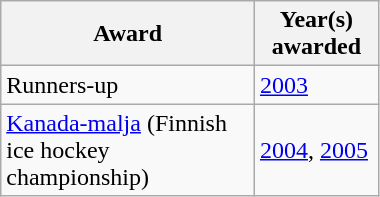<table class="wikitable" style="width:20%;">
<tr>
<th>Award</th>
<th>Year(s) awarded</th>
</tr>
<tr>
<td> Runners-up</td>
<td><a href='#'>2003</a></td>
</tr>
<tr>
<td> <a href='#'>Kanada-malja</a> (Finnish ice hockey championship)</td>
<td><a href='#'>2004</a>, <a href='#'>2005</a></td>
</tr>
</table>
